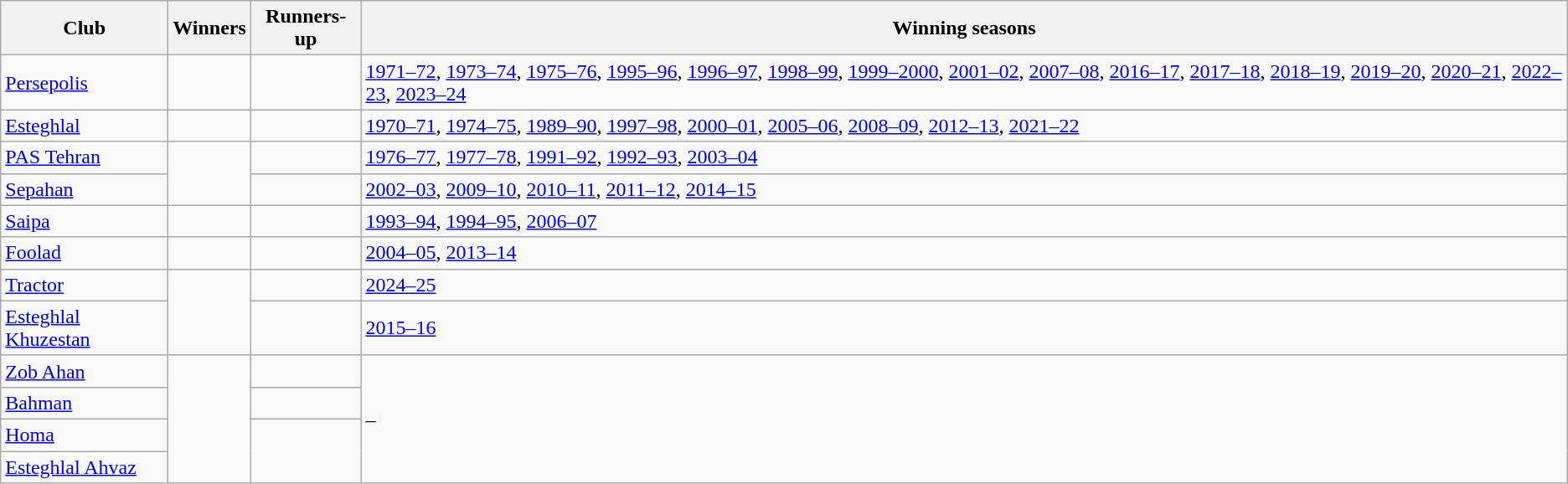<table class="wikitable">
<tr>
<th>Club</th>
<th>Winners</th>
<th>Runners-up</th>
<th>Winning seasons</th>
</tr>
<tr>
<td><a href='#'>Persepolis</a></td>
<td></td>
<td></td>
<td><a href='#'>1971–72</a>, <a href='#'>1973–74</a>, <a href='#'>1975–76</a>, <a href='#'>1995–96</a>, <a href='#'>1996–97</a>, <a href='#'>1998–99</a>, <a href='#'>1999–2000</a>, <a href='#'>2001–02</a>, <a href='#'>2007–08</a>, <a href='#'>2016–17</a>, <a href='#'>2017–18</a>, <a href='#'>2018–19</a>, <a href='#'>2019–20</a>, <a href='#'>2020–21</a>, <a href='#'>2022–23</a>, <a href='#'>2023–24</a></td>
</tr>
<tr>
<td><a href='#'>Esteghlal</a></td>
<td></td>
<td></td>
<td><a href='#'>1970–71</a>, <a href='#'>1974–75</a>, <a href='#'>1989–90</a>, <a href='#'>1997–98</a>, <a href='#'>2000–01</a>, <a href='#'>2005–06</a>, <a href='#'>2008–09</a>, <a href='#'>2012–13</a>, <a href='#'>2021–22</a></td>
</tr>
<tr>
<td><a href='#'>PAS Tehran</a></td>
<td rowspan="2"></td>
<td></td>
<td><a href='#'>1976–77</a>, <a href='#'>1977–78</a>, <a href='#'>1991–92</a>, <a href='#'>1992–93</a>, <a href='#'>2003–04</a></td>
</tr>
<tr>
<td><a href='#'>Sepahan</a></td>
<td></td>
<td><a href='#'>2002–03</a>, <a href='#'>2009–10</a>, <a href='#'>2010–11</a>, <a href='#'>2011–12</a>, <a href='#'>2014–15</a></td>
</tr>
<tr>
<td><a href='#'>Saipa</a></td>
<td></td>
<td></td>
<td><a href='#'>1993–94</a>, <a href='#'>1994–95</a>, <a href='#'>2006–07</a></td>
</tr>
<tr>
<td><a href='#'>Foolad</a></td>
<td></td>
<td></td>
<td><a href='#'>2004–05</a>, <a href='#'>2013–14</a></td>
</tr>
<tr>
<td><a href='#'>Tractor</a></td>
<td rowspan="2"></td>
<td></td>
<td><a href='#'>2024–25</a></td>
</tr>
<tr>
<td><a href='#'>Esteghlal Khuzestan</a></td>
<td></td>
<td><a href='#'>2015–16</a></td>
</tr>
<tr>
<td><a href='#'>Zob Ahan</a></td>
<td rowspan="4"></td>
<td></td>
<td rowspan="4">–</td>
</tr>
<tr>
<td><a href='#'>Bahman</a></td>
<td></td>
</tr>
<tr>
<td><a href='#'>Homa</a></td>
<td rowspan="2"></td>
</tr>
<tr>
<td><a href='#'>Esteghlal Ahvaz</a></td>
</tr>
</table>
